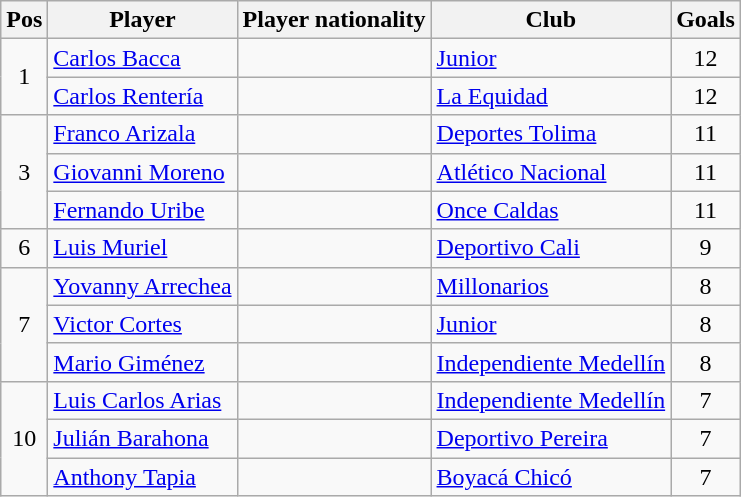<table class="wikitable">
<tr>
<th width="23">Pos</th>
<th>Player</th>
<th>Player nationality</th>
<th>Club</th>
<th>Goals</th>
</tr>
<tr>
<td align=center rowspan=2>1</td>
<td><a href='#'>Carlos Bacca</a></td>
<td></td>
<td><a href='#'>Junior</a></td>
<td align=center>12</td>
</tr>
<tr>
<td><a href='#'>Carlos Rentería</a></td>
<td></td>
<td><a href='#'>La Equidad</a></td>
<td align=center>12</td>
</tr>
<tr>
<td align=center rowspan=3>3</td>
<td><a href='#'>Franco Arizala</a></td>
<td></td>
<td><a href='#'>Deportes Tolima</a></td>
<td align=center>11</td>
</tr>
<tr>
<td><a href='#'>Giovanni Moreno</a></td>
<td></td>
<td><a href='#'>Atlético Nacional</a></td>
<td align=center>11</td>
</tr>
<tr>
<td><a href='#'>Fernando Uribe</a></td>
<td></td>
<td><a href='#'>Once Caldas</a></td>
<td align=center>11</td>
</tr>
<tr>
<td align=center>6</td>
<td><a href='#'>Luis Muriel</a></td>
<td></td>
<td><a href='#'>Deportivo Cali</a></td>
<td align=center>9</td>
</tr>
<tr>
<td align=center rowspan=3>7</td>
<td><a href='#'>Yovanny Arrechea</a></td>
<td></td>
<td><a href='#'>Millonarios</a></td>
<td align=center>8</td>
</tr>
<tr>
<td><a href='#'>Victor Cortes</a></td>
<td></td>
<td><a href='#'>Junior</a></td>
<td align=center>8</td>
</tr>
<tr>
<td><a href='#'>Mario Giménez</a></td>
<td></td>
<td><a href='#'>Independiente Medellín</a></td>
<td align=center>8</td>
</tr>
<tr>
<td align=center rowspan=3>10</td>
<td><a href='#'>Luis Carlos Arias</a></td>
<td></td>
<td><a href='#'>Independiente Medellín</a></td>
<td align=center>7</td>
</tr>
<tr>
<td><a href='#'>Julián Barahona</a></td>
<td></td>
<td><a href='#'>Deportivo Pereira</a></td>
<td align=center>7</td>
</tr>
<tr>
<td><a href='#'>Anthony Tapia</a></td>
<td></td>
<td><a href='#'>Boyacá Chicó</a></td>
<td align=center>7</td>
</tr>
</table>
